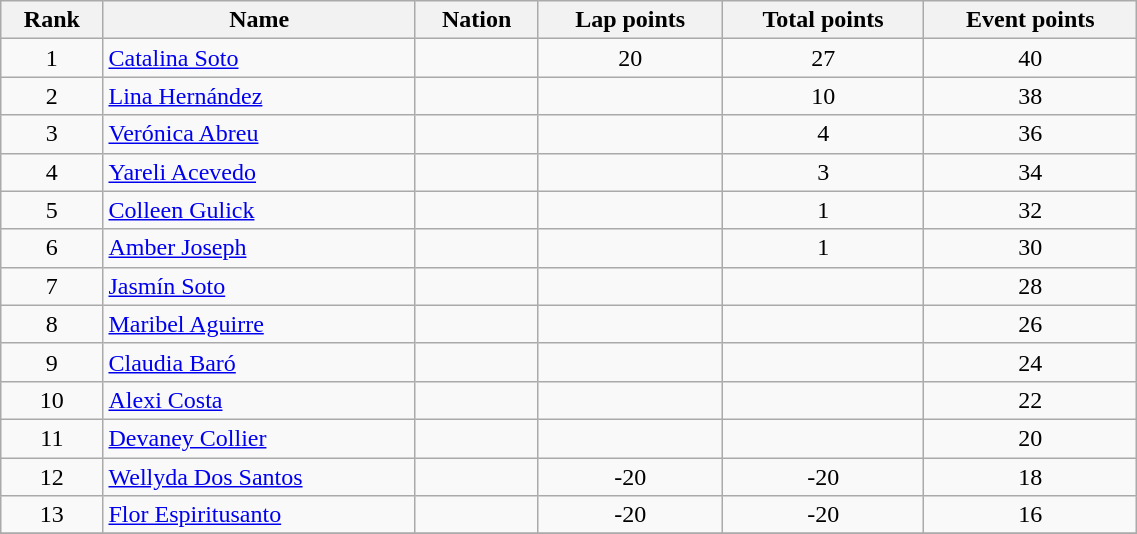<table class="wikitable sortable" style="text-align:center" width=60%>
<tr>
<th>Rank</th>
<th>Name</th>
<th>Nation</th>
<th>Lap points</th>
<th>Total points</th>
<th>Event points</th>
</tr>
<tr>
<td>1</td>
<td align=left><a href='#'>Catalina Soto</a></td>
<td align=left></td>
<td>20</td>
<td>27</td>
<td>40</td>
</tr>
<tr>
<td>2</td>
<td align=left><a href='#'>Lina Hernández</a></td>
<td align=left></td>
<td></td>
<td>10</td>
<td>38</td>
</tr>
<tr>
<td>3</td>
<td align=left><a href='#'>Verónica Abreu</a></td>
<td align=left></td>
<td></td>
<td>4</td>
<td>36</td>
</tr>
<tr>
<td>4</td>
<td align=left><a href='#'>Yareli Acevedo</a></td>
<td align=left></td>
<td></td>
<td>3</td>
<td>34</td>
</tr>
<tr>
<td>5</td>
<td align=left><a href='#'>Colleen Gulick</a></td>
<td align=left></td>
<td></td>
<td>1</td>
<td>32</td>
</tr>
<tr>
<td>6</td>
<td align=left><a href='#'>Amber Joseph</a></td>
<td align=left></td>
<td></td>
<td>1</td>
<td>30</td>
</tr>
<tr>
<td>7</td>
<td align=left><a href='#'>Jasmín Soto</a></td>
<td align=left></td>
<td></td>
<td></td>
<td>28</td>
</tr>
<tr>
<td>8</td>
<td align=left><a href='#'>Maribel Aguirre</a></td>
<td align=left></td>
<td></td>
<td></td>
<td>26</td>
</tr>
<tr>
<td>9</td>
<td align=left><a href='#'>Claudia Baró</a></td>
<td align=left></td>
<td></td>
<td></td>
<td>24</td>
</tr>
<tr>
<td>10</td>
<td align=left><a href='#'>Alexi Costa</a></td>
<td align=left></td>
<td></td>
<td></td>
<td>22</td>
</tr>
<tr>
<td>11</td>
<td align=left><a href='#'>Devaney Collier</a></td>
<td align=left></td>
<td></td>
<td></td>
<td>20</td>
</tr>
<tr>
<td>12</td>
<td align=left><a href='#'>Wellyda Dos Santos</a></td>
<td align=left></td>
<td>-20</td>
<td>-20</td>
<td>18</td>
</tr>
<tr>
<td>13</td>
<td align=left><a href='#'>Flor Espiritusanto</a></td>
<td align=left></td>
<td>-20</td>
<td>-20</td>
<td>16</td>
</tr>
<tr>
</tr>
</table>
